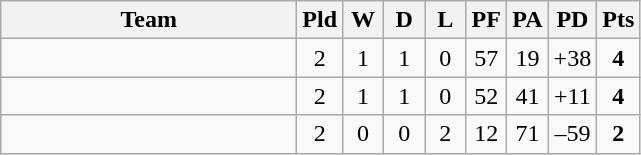<table class="wikitable" style="text-align:center;">
<tr>
<th width=190>Team</th>
<th width=20 abbr="Played">Pld</th>
<th width=20 abbr="Won">W</th>
<th width=20 abbr="Drawn">D</th>
<th width=20 abbr="Lost">L</th>
<th width=20 abbr="Points for">PF</th>
<th width=20 abbr="Points against">PA</th>
<th width=25 abbr="Points difference">PD</th>
<th width=20 abbr="Points">Pts</th>
</tr>
<tr>
<td align=left></td>
<td>2</td>
<td>1</td>
<td>1</td>
<td>0</td>
<td>57</td>
<td>19</td>
<td>+38</td>
<td><strong>4</strong></td>
</tr>
<tr>
<td align=left></td>
<td>2</td>
<td>1</td>
<td>1</td>
<td>0</td>
<td>52</td>
<td>41</td>
<td>+11</td>
<td><strong>4</strong></td>
</tr>
<tr>
<td align=left></td>
<td>2</td>
<td>0</td>
<td>0</td>
<td>2</td>
<td>12</td>
<td>71</td>
<td>–59</td>
<td><strong>2</strong></td>
</tr>
</table>
